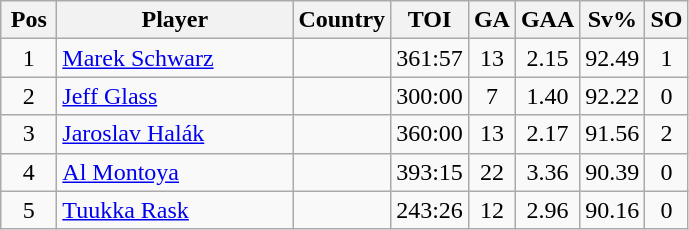<table class="wikitable sortable" style="text-align: center;">
<tr>
<th width=30>Pos</th>
<th width=150>Player</th>
<th>Country</th>
<th width=20>TOI</th>
<th width=20>GA</th>
<th width=20>GAA</th>
<th width=20>Sv%</th>
<th width=20>SO</th>
</tr>
<tr>
<td>1</td>
<td align=left><a href='#'>Marek Schwarz</a></td>
<td align=left></td>
<td>361:57</td>
<td>13</td>
<td>2.15</td>
<td>92.49</td>
<td>1</td>
</tr>
<tr>
<td>2</td>
<td align=left><a href='#'>Jeff Glass</a></td>
<td align=left></td>
<td>300:00</td>
<td>7</td>
<td>1.40</td>
<td>92.22</td>
<td>0</td>
</tr>
<tr>
<td>3</td>
<td align=left><a href='#'>Jaroslav Halák</a></td>
<td align=left></td>
<td>360:00</td>
<td>13</td>
<td>2.17</td>
<td>91.56</td>
<td>2</td>
</tr>
<tr>
<td>4</td>
<td align=left><a href='#'>Al Montoya</a></td>
<td align=left></td>
<td>393:15</td>
<td>22</td>
<td>3.36</td>
<td>90.39</td>
<td>0</td>
</tr>
<tr>
<td>5</td>
<td align=left><a href='#'>Tuukka Rask</a></td>
<td align=left></td>
<td>243:26</td>
<td>12</td>
<td>2.96</td>
<td>90.16</td>
<td>0</td>
</tr>
</table>
